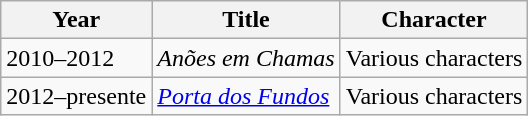<table class="wikitable">
<tr>
<th>Year</th>
<th>Title</th>
<th>Character</th>
</tr>
<tr>
<td>2010–2012</td>
<td><em>Anões em Chamas</em></td>
<td style="text-align:center;">Various characters</td>
</tr>
<tr>
<td>2012–presente</td>
<td><em><a href='#'>Porta dos Fundos</a></em></td>
<td style="text-align:center;">Various characters</td>
</tr>
</table>
